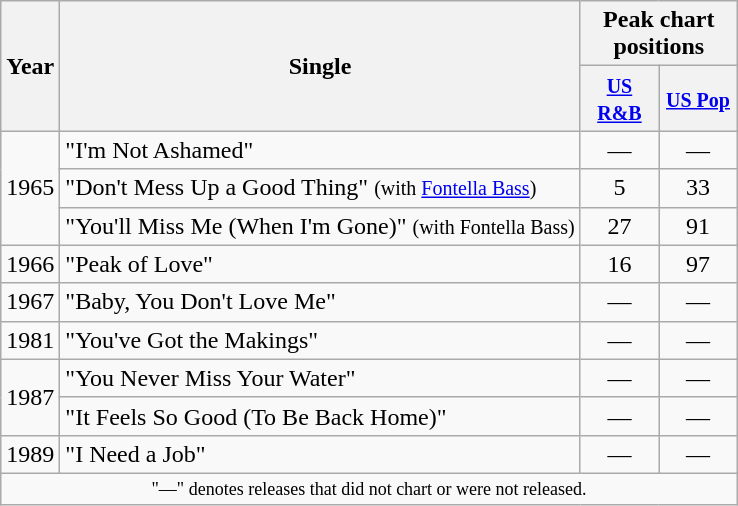<table class="wikitable">
<tr>
<th scope="col" rowspan="2">Year</th>
<th scope="col" rowspan="2">Single</th>
<th scope="col" colspan="2">Peak chart positions</th>
</tr>
<tr>
<th style="width:45px;"><small><a href='#'>US R&B</a></small><br></th>
<th style="width:45px;"><small><a href='#'>US Pop</a></small><br></th>
</tr>
<tr>
<td rowspan="3">1965</td>
<td>"I'm Not Ashamed"</td>
<td align=center>—</td>
<td align=center>—</td>
</tr>
<tr>
<td>"Don't Mess Up a Good Thing" <small>(with <a href='#'>Fontella Bass</a>)</small></td>
<td align=center>5</td>
<td align=center>33</td>
</tr>
<tr>
<td>"You'll Miss Me (When I'm Gone)" <small>(with Fontella Bass)</small></td>
<td align=center>27</td>
<td align=center>91</td>
</tr>
<tr>
<td rowspan="1">1966</td>
<td>"Peak of Love"</td>
<td align=center>16</td>
<td align=center>97</td>
</tr>
<tr>
<td rowspan="1">1967</td>
<td>"Baby, You Don't Love Me"</td>
<td align=center>—</td>
<td align=center>—</td>
</tr>
<tr>
<td rowspan="1">1981</td>
<td>"You've Got the Makings"</td>
<td align=center>—</td>
<td align=center>—</td>
</tr>
<tr>
<td rowspan="2">1987</td>
<td>"You Never Miss Your Water"</td>
<td align=center>—</td>
<td align=center>—</td>
</tr>
<tr>
<td>"It Feels So Good (To Be Back Home)"</td>
<td align=center>―</td>
<td align=center>―</td>
</tr>
<tr>
<td rowspan="1">1989</td>
<td>"I Need a Job"</td>
<td align=center>—</td>
<td align=center>―</td>
</tr>
<tr>
<td colspan="5" style="text-align:center; font-size:9pt;">"—" denotes releases that did not chart or were not released.</td>
</tr>
</table>
